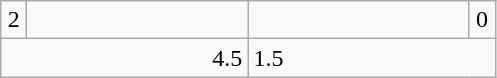<table class="wikitable">
<tr>
<td align="center" width="10">2</td>
<td align="center" width="140"></td>
<td align="center" width="140"></td>
<td align="center" width="10">0</td>
</tr>
<tr>
<td colspan="2" align="right">4.5</td>
<td colspan="2">1.5</td>
</tr>
</table>
